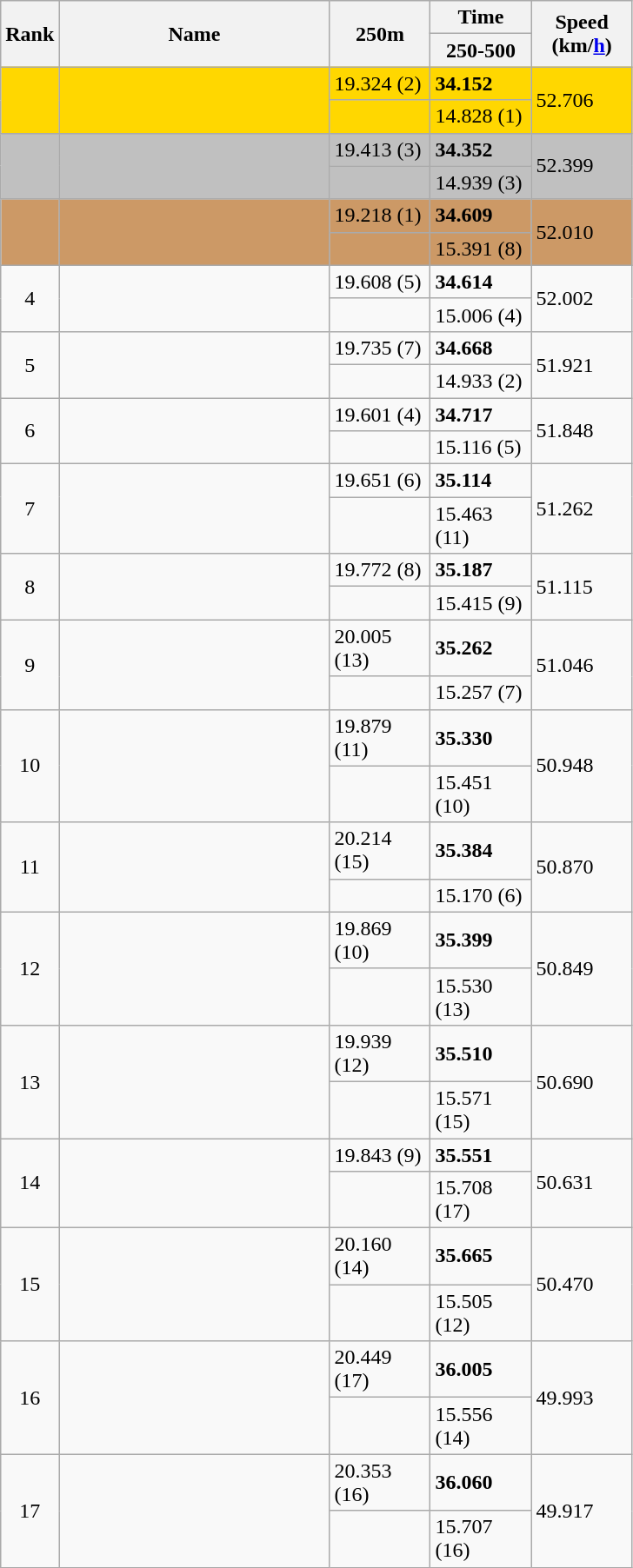<table class="wikitable">
<tr>
<th rowspan=2 width=20>Rank</th>
<th rowspan=2 width=200>Name</th>
<th rowspan=2 width=70>250m</th>
<th width=70>Time</th>
<th rowspan=2 width=70>Speed<br>(km/<a href='#'>h</a>)</th>
</tr>
<tr>
<th>250-500</th>
</tr>
<tr bgcolor=gold>
<td align=center rowspan=2></td>
<td rowspan=2></td>
<td>19.324 (2)</td>
<td><strong>34.152</strong></td>
<td rowspan=2>52.706</td>
</tr>
<tr bgcolor=gold>
<td></td>
<td>14.828 (1)</td>
</tr>
<tr bgcolor=silver>
<td align=center rowspan=2></td>
<td rowspan=2></td>
<td>19.413 (3)</td>
<td><strong>34.352</strong></td>
<td rowspan=2>52.399</td>
</tr>
<tr bgcolor=silver>
<td></td>
<td>14.939 (3)</td>
</tr>
<tr bgcolor=cc9966>
<td align=center rowspan=2></td>
<td rowspan=2></td>
<td>19.218 (1)</td>
<td><strong>34.609</strong></td>
<td rowspan=2>52.010</td>
</tr>
<tr bgcolor=cc9966>
<td></td>
<td>15.391 (8)</td>
</tr>
<tr>
<td align=center rowspan=2>4</td>
<td rowspan=2></td>
<td>19.608 (5)</td>
<td><strong>34.614</strong></td>
<td rowspan=2>52.002</td>
</tr>
<tr>
<td></td>
<td>15.006 (4)</td>
</tr>
<tr>
<td align=center rowspan=2>5</td>
<td rowspan=2></td>
<td>19.735 (7)</td>
<td><strong>34.668</strong></td>
<td rowspan=2>51.921</td>
</tr>
<tr>
<td></td>
<td>14.933 (2)</td>
</tr>
<tr>
<td align=center rowspan=2>6</td>
<td rowspan=2></td>
<td>19.601 (4)</td>
<td><strong>34.717</strong></td>
<td rowspan=2>51.848</td>
</tr>
<tr>
<td></td>
<td>15.116 (5)</td>
</tr>
<tr>
<td align=center rowspan=2>7</td>
<td rowspan=2></td>
<td>19.651 (6)</td>
<td><strong>35.114</strong></td>
<td rowspan=2>51.262</td>
</tr>
<tr>
<td></td>
<td>15.463 (11)</td>
</tr>
<tr>
<td align=center rowspan=2>8</td>
<td rowspan=2></td>
<td>19.772 (8)</td>
<td><strong>35.187</strong></td>
<td rowspan=2>51.115</td>
</tr>
<tr>
<td></td>
<td>15.415 (9)</td>
</tr>
<tr>
<td align=center rowspan=2>9</td>
<td rowspan=2></td>
<td>20.005 (13)</td>
<td><strong>35.262</strong></td>
<td rowspan=2>51.046</td>
</tr>
<tr>
<td></td>
<td>15.257 (7)</td>
</tr>
<tr>
<td align=center rowspan=2>10</td>
<td rowspan=2></td>
<td>19.879 (11)</td>
<td><strong>35.330</strong></td>
<td rowspan=2>50.948</td>
</tr>
<tr>
<td></td>
<td>15.451 (10)</td>
</tr>
<tr>
<td align=center rowspan=2>11</td>
<td rowspan=2></td>
<td>20.214 (15)</td>
<td><strong>35.384</strong></td>
<td rowspan=2>50.870</td>
</tr>
<tr>
<td></td>
<td>15.170 (6)</td>
</tr>
<tr>
<td align=center rowspan=2>12</td>
<td rowspan=2></td>
<td>19.869 (10)</td>
<td><strong>35.399</strong></td>
<td rowspan=2>50.849</td>
</tr>
<tr>
<td></td>
<td>15.530 (13)</td>
</tr>
<tr>
<td align=center rowspan=2>13</td>
<td rowspan=2></td>
<td>19.939 (12)</td>
<td><strong>35.510</strong></td>
<td rowspan=2>50.690</td>
</tr>
<tr>
<td></td>
<td>15.571 (15)</td>
</tr>
<tr>
<td align=center rowspan=2>14</td>
<td rowspan=2></td>
<td>19.843 (9)</td>
<td><strong>35.551</strong></td>
<td rowspan=2>50.631</td>
</tr>
<tr>
<td></td>
<td>15.708 (17)</td>
</tr>
<tr>
<td align=center rowspan=2>15</td>
<td rowspan=2></td>
<td>20.160 (14)</td>
<td><strong>35.665</strong></td>
<td rowspan=2>50.470</td>
</tr>
<tr>
<td></td>
<td>15.505 (12)</td>
</tr>
<tr>
<td align=center rowspan=2>16</td>
<td rowspan=2></td>
<td>20.449 (17)</td>
<td><strong>36.005</strong></td>
<td rowspan=2>49.993</td>
</tr>
<tr>
<td></td>
<td>15.556 (14)</td>
</tr>
<tr>
<td align=center rowspan=2>17</td>
<td rowspan=2></td>
<td>20.353 (16)</td>
<td><strong>36.060</strong></td>
<td rowspan=2>49.917</td>
</tr>
<tr>
<td></td>
<td>15.707 (16)</td>
</tr>
</table>
